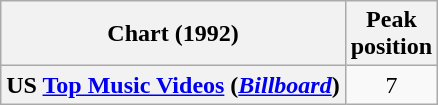<table class="wikitable plainrowheaders" style="text-align:center">
<tr>
<th scope="col">Chart (1992)</th>
<th scope="col">Peak<br>position</th>
</tr>
<tr>
<th scope="row">US <a href='#'>Top Music Videos</a> (<em><a href='#'>Billboard</a></em>)</th>
<td>7</td>
</tr>
</table>
